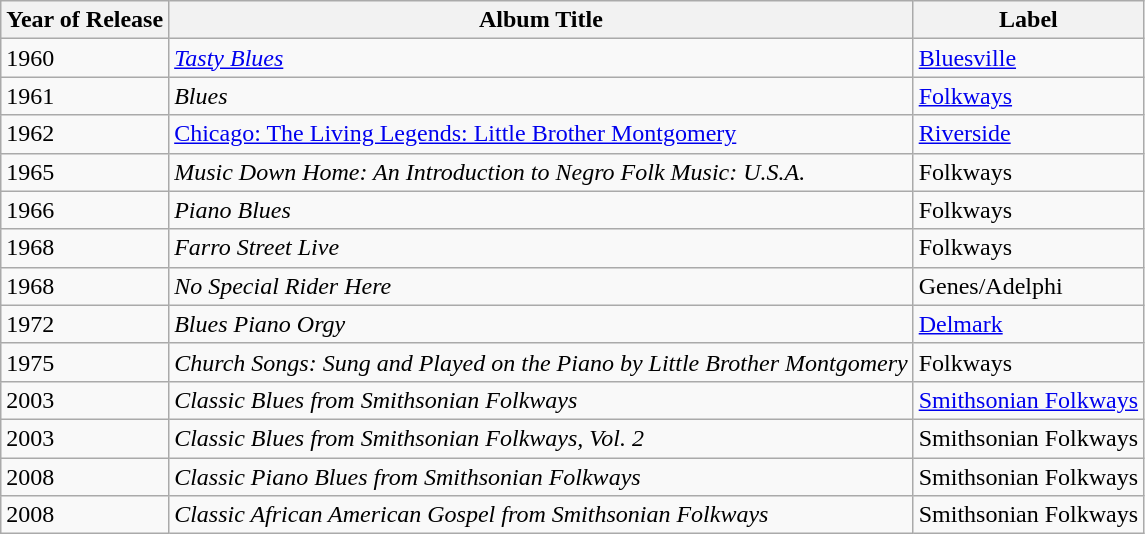<table class="wikitable">
<tr>
<th>Year of Release</th>
<th>Album Title</th>
<th>Label</th>
</tr>
<tr>
<td>1960</td>
<td><em><a href='#'>Tasty Blues</a></em></td>
<td><a href='#'>Bluesville</a></td>
</tr>
<tr>
<td>1961</td>
<td><em>Blues</em></td>
<td><a href='#'>Folkways</a></td>
</tr>
<tr>
<td>1962</td>
<td><a href='#'>Chicago: The Living Legends: Little Brother Montgomery</a></td>
<td><a href='#'>Riverside</a></td>
</tr>
<tr>
<td>1965</td>
<td><em>Music Down Home: An Introduction to Negro Folk Music: U.S.A.</em></td>
<td>Folkways</td>
</tr>
<tr>
<td>1966</td>
<td><em>Piano Blues</em></td>
<td>Folkways</td>
</tr>
<tr>
<td>1968</td>
<td><em>Farro Street Live</em></td>
<td>Folkways</td>
</tr>
<tr>
<td>1968</td>
<td><em>No Special Rider Here</em></td>
<td>Genes/Adelphi</td>
</tr>
<tr>
<td>1972</td>
<td><em>Blues Piano Orgy</em></td>
<td><a href='#'>Delmark</a></td>
</tr>
<tr>
<td>1975</td>
<td><em>Church Songs: Sung and Played on the Piano by Little Brother Montgomery</em></td>
<td>Folkways</td>
</tr>
<tr>
<td>2003</td>
<td><em>Classic Blues from Smithsonian Folkways</em></td>
<td><a href='#'>Smithsonian Folkways</a></td>
</tr>
<tr>
<td>2003</td>
<td><em>Classic Blues from Smithsonian Folkways, Vol. 2</em></td>
<td>Smithsonian Folkways</td>
</tr>
<tr>
<td>2008</td>
<td><em>Classic Piano Blues from Smithsonian Folkways</em></td>
<td>Smithsonian Folkways</td>
</tr>
<tr>
<td>2008</td>
<td><em>Classic African American Gospel from Smithsonian Folkways</em></td>
<td>Smithsonian Folkways</td>
</tr>
</table>
